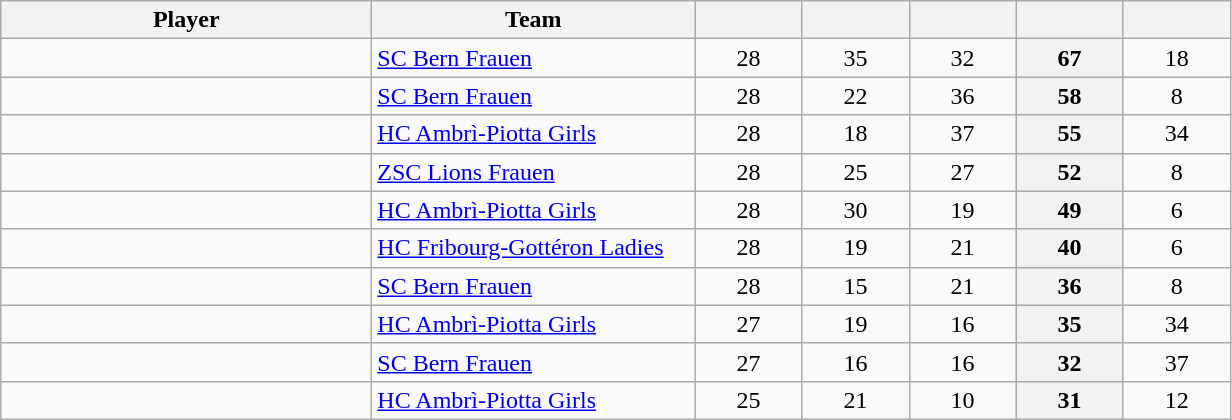<table class="wikitable sortable" style="text-align: center">
<tr>
<th style="width: 15em;">Player</th>
<th style="width: 13em;">Team</th>
<th style="width: 4em;"></th>
<th style="width: 4em;"></th>
<th style="width: 4em;"></th>
<th style="width: 4em;"></th>
<th style="width: 4em;"></th>
</tr>
<tr>
<td style="text-align:left;"> </td>
<td style="text-align:left;"><a href='#'>SC Bern Frauen</a></td>
<td>28</td>
<td>35</td>
<td>32</td>
<th>67</th>
<td>18</td>
</tr>
<tr>
<td style="text-align:left;"> </td>
<td style="text-align:left;"><a href='#'>SC Bern Frauen</a></td>
<td>28</td>
<td>22</td>
<td>36</td>
<th>58</th>
<td>8</td>
</tr>
<tr>
<td style="text-align:left;"> </td>
<td style="text-align:left;"><a href='#'>HC Ambrì-Piotta Girls</a></td>
<td>28</td>
<td>18</td>
<td>37</td>
<th>55</th>
<td>34</td>
</tr>
<tr>
<td style="text-align:left;"> </td>
<td style="text-align:left;"><a href='#'>ZSC Lions Frauen</a></td>
<td>28</td>
<td>25</td>
<td>27</td>
<th>52</th>
<td>8</td>
</tr>
<tr>
<td style="text-align:left;"> </td>
<td style="text-align:left;"><a href='#'>HC Ambrì-Piotta Girls</a></td>
<td>28</td>
<td>30</td>
<td>19</td>
<th>49</th>
<td>6</td>
</tr>
<tr>
<td style="text-align:left;"> </td>
<td style="text-align:left;"><a href='#'>HC Fribourg-Gottéron Ladies</a></td>
<td>28</td>
<td>19</td>
<td>21</td>
<th>40</th>
<td>6</td>
</tr>
<tr>
<td style="text-align:left;"> </td>
<td style="text-align:left;"><a href='#'>SC Bern Frauen</a></td>
<td>28</td>
<td>15</td>
<td>21</td>
<th>36</th>
<td>8</td>
</tr>
<tr>
<td style="text-align:left;"> </td>
<td style="text-align:left;"><a href='#'>HC Ambrì-Piotta Girls</a></td>
<td>27</td>
<td>19</td>
<td>16</td>
<th>35</th>
<td>34</td>
</tr>
<tr>
<td style="text-align:left;"> </td>
<td style="text-align:left;"><a href='#'>SC Bern Frauen</a></td>
<td>27</td>
<td>16</td>
<td>16</td>
<th>32</th>
<td>37</td>
</tr>
<tr>
<td style="text-align:left;"> </td>
<td style="text-align:left;"><a href='#'>HC Ambrì-Piotta Girls</a></td>
<td>25</td>
<td>21</td>
<td>10</td>
<th>31</th>
<td>12</td>
</tr>
</table>
